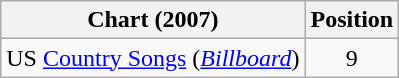<table class="wikitable sortable">
<tr>
<th scope="col">Chart (2007)</th>
<th scope="col">Position</th>
</tr>
<tr>
<td>US <a href='#'>Country Songs</a> (<em><a href='#'>Billboard</a></em>)</td>
<td align="center">9</td>
</tr>
</table>
